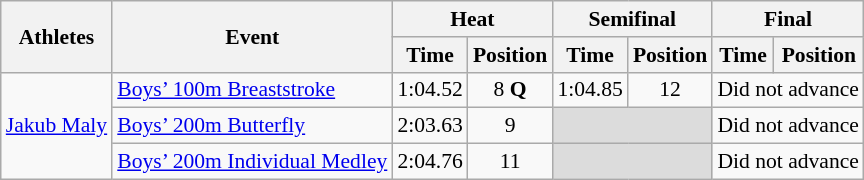<table class="wikitable" border="1" style="font-size:90%">
<tr>
<th rowspan=2>Athletes</th>
<th rowspan=2>Event</th>
<th colspan=2>Heat</th>
<th colspan=2>Semifinal</th>
<th colspan=2>Final</th>
</tr>
<tr>
<th>Time</th>
<th>Position</th>
<th>Time</th>
<th>Position</th>
<th>Time</th>
<th>Position</th>
</tr>
<tr>
<td rowspan=3><a href='#'>Jakub Maly</a></td>
<td><a href='#'>Boys’ 100m Breaststroke</a></td>
<td align=center>1:04.52</td>
<td align=center>8 <strong>Q</strong></td>
<td align=center>1:04.85</td>
<td align=center>12</td>
<td colspan="2" align=center>Did not advance</td>
</tr>
<tr>
<td><a href='#'>Boys’ 200m Butterfly</a></td>
<td align=center>2:03.63</td>
<td align=center>9</td>
<td colspan=2 bgcolor=#DCDCDC></td>
<td colspan="2" align=center>Did not advance</td>
</tr>
<tr>
<td><a href='#'>Boys’ 200m Individual Medley</a></td>
<td align=center>2:04.76</td>
<td align=center>11</td>
<td colspan=2 bgcolor=#DCDCDC></td>
<td colspan="2" align=center>Did not advance</td>
</tr>
</table>
